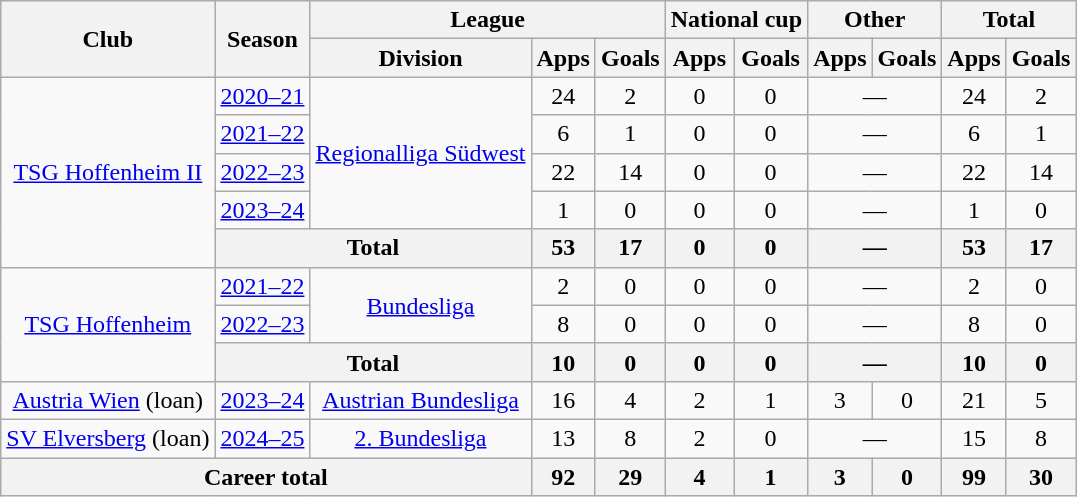<table class=wikitable style="text-align: center;">
<tr>
<th rowspan="2">Club</th>
<th rowspan="2">Season</th>
<th colspan="3">League</th>
<th colspan="2">National cup</th>
<th colspan="2">Other</th>
<th colspan="2">Total</th>
</tr>
<tr>
<th>Division</th>
<th>Apps</th>
<th>Goals</th>
<th>Apps</th>
<th>Goals</th>
<th>Apps</th>
<th>Goals</th>
<th>Apps</th>
<th>Goals</th>
</tr>
<tr>
<td rowspan="5"><a href='#'>TSG Hoffenheim II</a></td>
<td><a href='#'>2020–21</a></td>
<td rowspan="4"><a href='#'>Regionalliga Südwest</a></td>
<td>24</td>
<td>2</td>
<td>0</td>
<td>0</td>
<td colspan="2">—</td>
<td>24</td>
<td>2</td>
</tr>
<tr>
<td><a href='#'>2021–22</a></td>
<td>6</td>
<td>1</td>
<td>0</td>
<td>0</td>
<td colspan="2">—</td>
<td>6</td>
<td>1</td>
</tr>
<tr>
<td><a href='#'>2022–23</a></td>
<td>22</td>
<td>14</td>
<td>0</td>
<td>0</td>
<td colspan="2">—</td>
<td>22</td>
<td>14</td>
</tr>
<tr>
<td><a href='#'>2023–24</a></td>
<td>1</td>
<td>0</td>
<td>0</td>
<td>0</td>
<td colspan="2">—</td>
<td>1</td>
<td>0</td>
</tr>
<tr>
<th colspan="2">Total</th>
<th>53</th>
<th>17</th>
<th>0</th>
<th>0</th>
<th colspan="2">—</th>
<th>53</th>
<th>17</th>
</tr>
<tr>
<td rowspan="3"><a href='#'>TSG Hoffenheim</a></td>
<td><a href='#'>2021–22</a></td>
<td rowspan="2"><a href='#'>Bundesliga</a></td>
<td>2</td>
<td>0</td>
<td>0</td>
<td>0</td>
<td colspan="2">—</td>
<td>2</td>
<td>0</td>
</tr>
<tr>
<td><a href='#'>2022–23</a></td>
<td>8</td>
<td>0</td>
<td>0</td>
<td>0</td>
<td colspan="2">—</td>
<td>8</td>
<td>0</td>
</tr>
<tr>
<th colspan="2">Total</th>
<th>10</th>
<th>0</th>
<th>0</th>
<th>0</th>
<th colspan="2">—</th>
<th>10</th>
<th>0</th>
</tr>
<tr>
<td><a href='#'>Austria Wien</a> (loan)</td>
<td><a href='#'>2023–24</a></td>
<td><a href='#'>Austrian Bundesliga</a></td>
<td>16</td>
<td>4</td>
<td>2</td>
<td>1</td>
<td>3</td>
<td>0</td>
<td>21</td>
<td>5</td>
</tr>
<tr>
<td><a href='#'>SV Elversberg</a> (loan)</td>
<td><a href='#'>2024–25</a></td>
<td><a href='#'>2. Bundesliga</a></td>
<td>13</td>
<td>8</td>
<td>2</td>
<td>0</td>
<td colspan="2">—</td>
<td>15</td>
<td>8</td>
</tr>
<tr>
<th colspan="3">Career total</th>
<th>92</th>
<th>29</th>
<th>4</th>
<th>1</th>
<th>3</th>
<th>0</th>
<th>99</th>
<th>30</th>
</tr>
</table>
